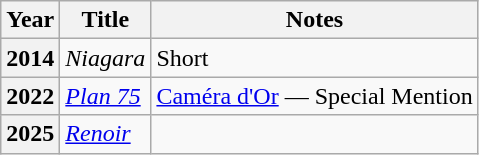<table class="wikitable">
<tr>
<th>Year</th>
<th>Title</th>
<th>Notes</th>
</tr>
<tr>
<th>2014</th>
<td><em>Niagara</em></td>
<td>Short</td>
</tr>
<tr>
<th>2022</th>
<td><em><a href='#'>Plan 75</a></em></td>
<td><a href='#'>Caméra d'Or</a> — Special Mention</td>
</tr>
<tr>
<th>2025</th>
<td><em><a href='#'>Renoir</a></em></td>
<td></td>
</tr>
</table>
